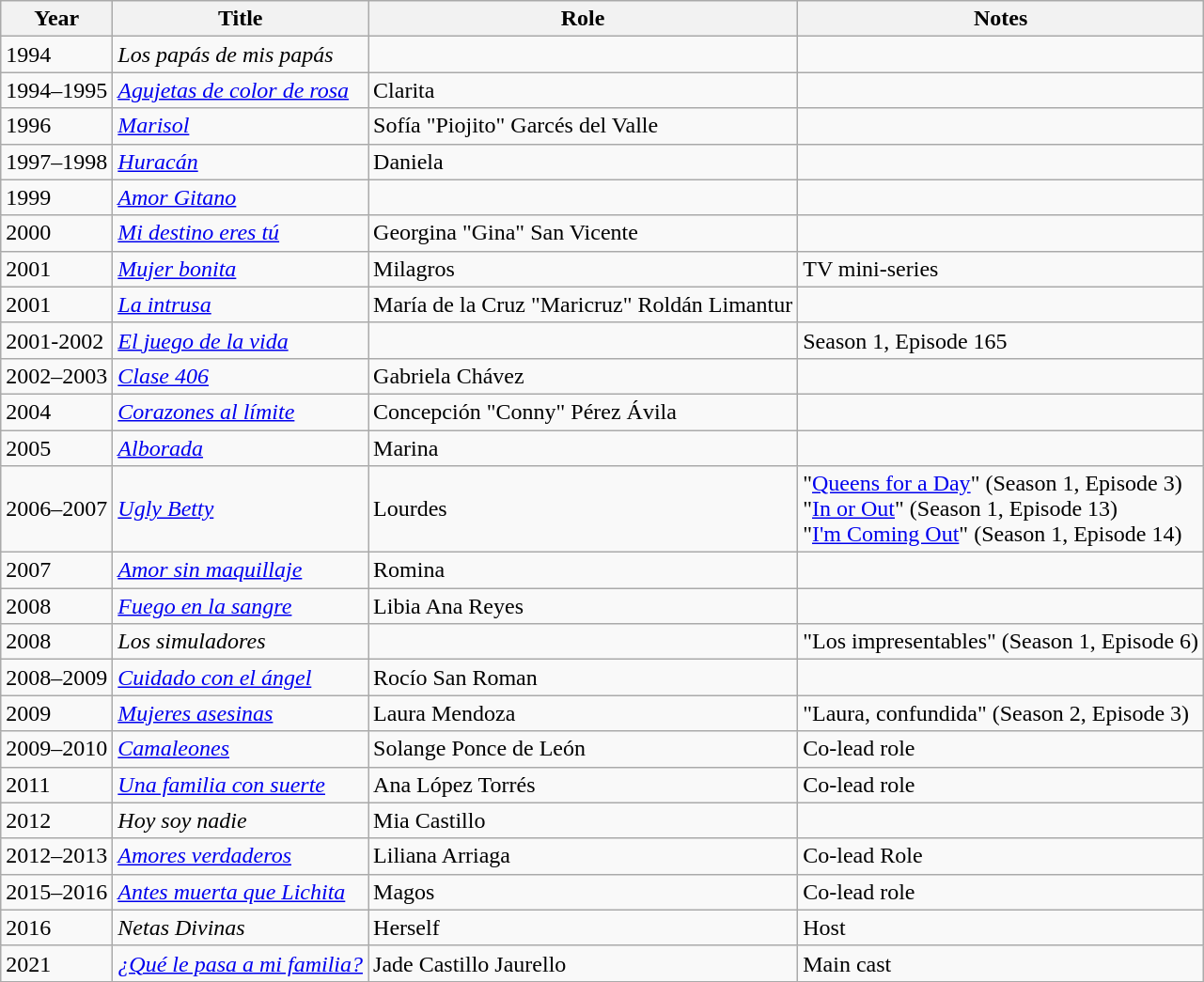<table class="wikitable sortable">
<tr>
<th>Year</th>
<th>Title</th>
<th>Role</th>
<th>Notes</th>
</tr>
<tr>
<td>1994</td>
<td><em>Los papás de mis papás</em></td>
<td></td>
<td></td>
</tr>
<tr>
<td>1994–1995</td>
<td><em><a href='#'>Agujetas de color de rosa</a></em></td>
<td>Clarita</td>
<td></td>
</tr>
<tr>
<td>1996</td>
<td><em><a href='#'>Marisol</a></em></td>
<td>Sofía "Piojito" Garcés del Valle</td>
<td></td>
</tr>
<tr>
<td>1997–1998</td>
<td><em><a href='#'>Huracán</a></em></td>
<td>Daniela</td>
<td></td>
</tr>
<tr>
<td>1999</td>
<td><em><a href='#'>Amor Gitano</a></em></td>
<td></td>
<td></td>
</tr>
<tr>
<td>2000</td>
<td><em><a href='#'>Mi destino eres tú</a></em></td>
<td>Georgina "Gina" San Vicente</td>
<td></td>
</tr>
<tr>
<td>2001</td>
<td><em><a href='#'>Mujer bonita</a></em></td>
<td>Milagros</td>
<td>TV mini-series</td>
</tr>
<tr>
<td>2001</td>
<td><em><a href='#'>La intrusa</a></em></td>
<td>María de la Cruz "Maricruz" Roldán Limantur</td>
<td></td>
</tr>
<tr>
<td>2001-2002</td>
<td><em><a href='#'>El juego de la vida</a></em></td>
<td></td>
<td>Season 1, Episode 165</td>
</tr>
<tr>
<td>2002–2003</td>
<td><em><a href='#'>Clase 406</a></em></td>
<td>Gabriela Chávez</td>
<td></td>
</tr>
<tr>
<td>2004</td>
<td><em><a href='#'>Corazones al límite</a></em></td>
<td>Concepción "Conny" Pérez Ávila</td>
<td></td>
</tr>
<tr>
<td>2005</td>
<td><em><a href='#'>Alborada</a></em></td>
<td>Marina</td>
<td></td>
</tr>
<tr>
<td>2006–2007</td>
<td><em><a href='#'>Ugly Betty</a></em></td>
<td>Lourdes</td>
<td>"<a href='#'>Queens for a Day</a>" (Season 1, Episode 3)<br>"<a href='#'>In or Out</a>" (Season 1, Episode 13)<br>"<a href='#'>I'm Coming Out</a>" (Season 1, Episode 14)</td>
</tr>
<tr>
<td>2007</td>
<td><em><a href='#'>Amor sin maquillaje</a></em></td>
<td>Romina</td>
<td></td>
</tr>
<tr>
<td>2008</td>
<td><em><a href='#'>Fuego en la sangre</a></em></td>
<td>Libia Ana Reyes</td>
<td></td>
</tr>
<tr>
<td>2008</td>
<td><em>Los simuladores</em></td>
<td></td>
<td>"Los impresentables" (Season 1, Episode 6)</td>
</tr>
<tr>
<td>2008–2009</td>
<td><em><a href='#'>Cuidado con el ángel</a></em></td>
<td>Rocío San Roman</td>
<td></td>
</tr>
<tr>
<td>2009</td>
<td><em><a href='#'>Mujeres asesinas</a></em></td>
<td>Laura Mendoza</td>
<td>"Laura, confundida" (Season 2, Episode 3)</td>
</tr>
<tr>
<td>2009–2010</td>
<td><em><a href='#'>Camaleones</a></em></td>
<td>Solange Ponce de León</td>
<td>Co-lead role</td>
</tr>
<tr>
<td>2011</td>
<td><em><a href='#'>Una familia con suerte</a></em></td>
<td>Ana López Torrés</td>
<td>Co-lead role</td>
</tr>
<tr>
<td>2012</td>
<td><em>Hoy soy nadie </em></td>
<td>Mia Castillo</td>
<td></td>
</tr>
<tr>
<td>2012–2013</td>
<td><em><a href='#'>Amores verdaderos</a></em></td>
<td>Liliana Arriaga</td>
<td>Co-lead Role</td>
</tr>
<tr>
<td>2015–2016</td>
<td><em><a href='#'>Antes muerta que Lichita</a></em></td>
<td>Magos</td>
<td>Co-lead role</td>
</tr>
<tr>
<td>2016</td>
<td><em>Netas Divinas</em></td>
<td>Herself</td>
<td>Host</td>
</tr>
<tr>
<td>2021</td>
<td><em><a href='#'>¿Qué le pasa a mi familia?</a></em></td>
<td>Jade Castillo Jaurello</td>
<td>Main cast</td>
</tr>
<tr>
</tr>
</table>
